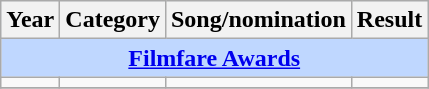<table class="wikitable">
<tr style="background:#ebf5ff;">
<th>Year</th>
<th>Category</th>
<th>Song/nomination</th>
<th>Result</th>
</tr>
<tr style="background:#bfd7ff;">
<td colspan="4" style="text-align:center;"><strong><a href='#'>Filmfare Awards</a></strong></td>
</tr>
<tr>
<td></td>
<td></td>
<td></td>
<td></td>
</tr>
<tr>
</tr>
</table>
